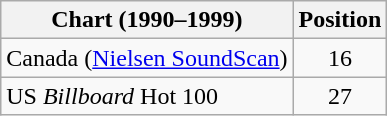<table class="wikitable plainrowheaders sortable">
<tr>
<th>Chart (1990–1999)</th>
<th>Position</th>
</tr>
<tr>
<td>Canada (<a href='#'>Nielsen SoundScan</a>)</td>
<td align="center">16</td>
</tr>
<tr>
<td>US <em>Billboard</em> Hot 100</td>
<td style="text-align:center;">27</td>
</tr>
</table>
